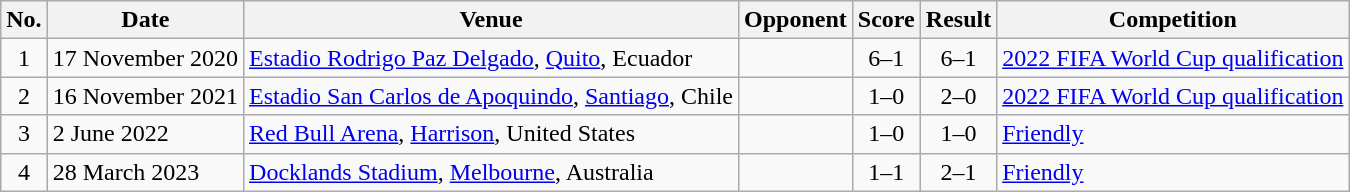<table class="wikitable sortable">
<tr>
<th scope="col">No.</th>
<th scope="col">Date</th>
<th scope="col">Venue</th>
<th scope="col">Opponent</th>
<th scope="col">Score</th>
<th scope="col">Result</th>
<th scope="col">Competition</th>
</tr>
<tr>
<td align="center">1</td>
<td>17 November 2020</td>
<td><a href='#'>Estadio Rodrigo Paz Delgado</a>, <a href='#'>Quito</a>, Ecuador</td>
<td></td>
<td align="center">6–1</td>
<td align="center">6–1</td>
<td><a href='#'>2022 FIFA World Cup qualification</a></td>
</tr>
<tr>
<td align="center">2</td>
<td>16 November 2021</td>
<td><a href='#'>Estadio San Carlos de Apoquindo</a>, <a href='#'>Santiago</a>, Chile</td>
<td></td>
<td align="center">1–0</td>
<td align="center">2–0</td>
<td><a href='#'>2022 FIFA World Cup qualification</a></td>
</tr>
<tr>
<td align="center">3</td>
<td>2 June 2022</td>
<td><a href='#'>Red Bull Arena</a>, <a href='#'>Harrison</a>, United States</td>
<td></td>
<td align="center">1–0</td>
<td align="center">1–0</td>
<td><a href='#'>Friendly</a></td>
</tr>
<tr>
<td align="center">4</td>
<td>28 March 2023</td>
<td><a href='#'>Docklands Stadium</a>, <a href='#'>Melbourne</a>, Australia</td>
<td></td>
<td align="center">1–1</td>
<td align="center">2–1</td>
<td><a href='#'>Friendly</a></td>
</tr>
</table>
